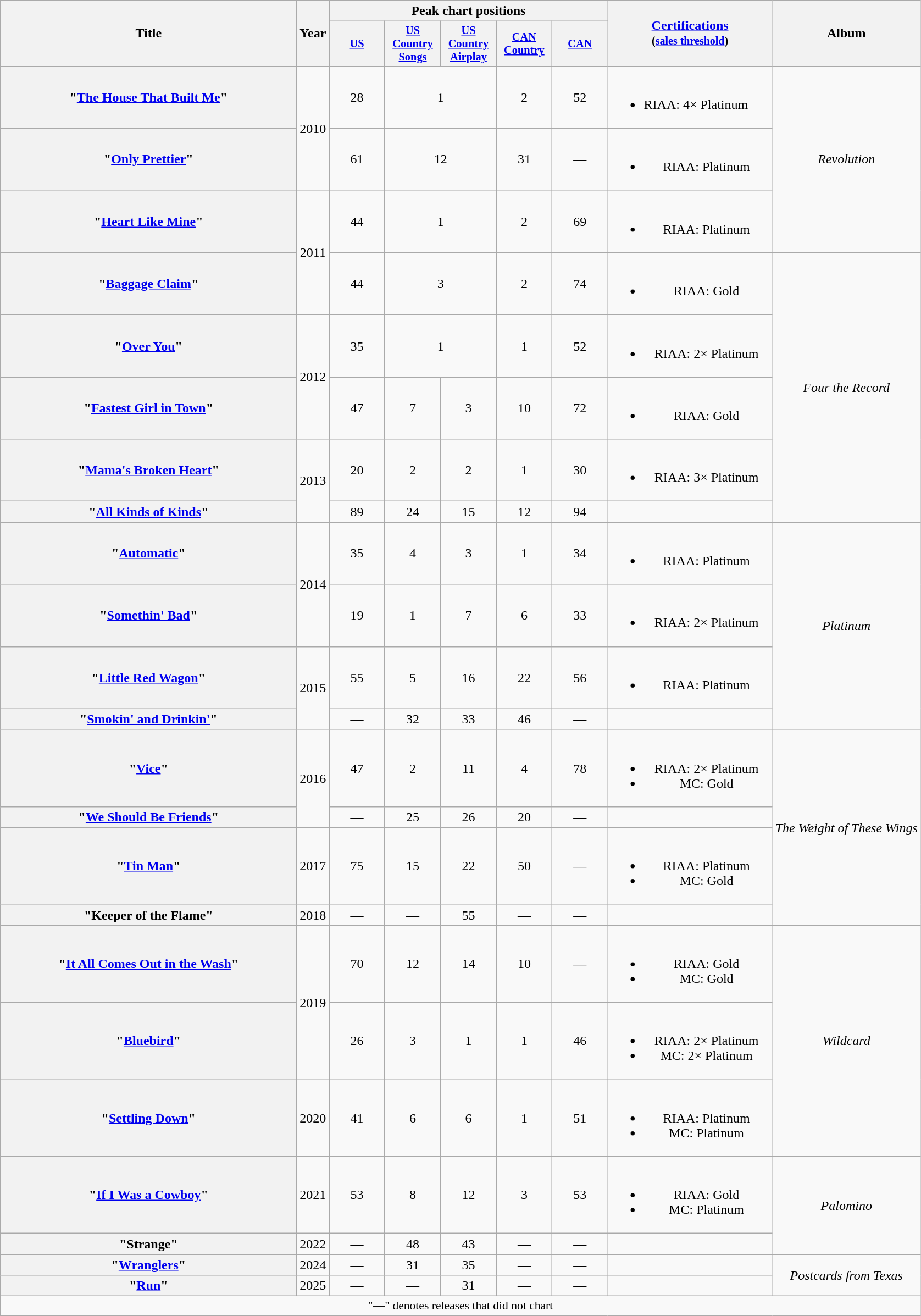<table class="wikitable plainrowheaders" style="text-align:center;">
<tr>
<th scope="col" rowspan="2" style="width:22em;">Title</th>
<th scope="col" rowspan="2">Year</th>
<th colspan="5">Peak chart positions</th>
<th scope="col" rowspan="2" style="width:12em;"><a href='#'>Certifications</a><br><small>(<a href='#'>sales threshold</a>)</small></th>
<th scope="col" rowspan="2">Album</th>
</tr>
<tr>
<th scope="col" style="width:4.5em;font-size:85%;"><a href='#'>US</a><br></th>
<th scope="col" style="width:4.5em;font-size:85%;"><a href='#'>US Country Songs</a><br></th>
<th scope="col" style="width:4.5em;font-size:85%;"><a href='#'>US Country Airplay</a><br></th>
<th scope="col" style="width:4.5em;font-size:85%;"><a href='#'>CAN Country</a><br></th>
<th scope="col" style="width:4.5em;font-size:85%;"><a href='#'>CAN</a><br></th>
</tr>
<tr>
<th scope="row">"<a href='#'>The House That Built Me</a>"</th>
<td rowspan="2">2010</td>
<td>28</td>
<td colspan="2">1</td>
<td>2</td>
<td>52</td>
<td align="left"><br><ul><li>RIAA: 4× Platinum</li></ul></td>
<td rowspan="3"><em>Revolution</em></td>
</tr>
<tr>
<th scope="row">"<a href='#'>Only Prettier</a>"</th>
<td>61</td>
<td colspan="2">12</td>
<td>31</td>
<td>—</td>
<td><br><ul><li>RIAA: Platinum</li></ul></td>
</tr>
<tr>
<th scope="row">"<a href='#'>Heart Like Mine</a>"</th>
<td rowspan="2">2011</td>
<td>44</td>
<td colspan="2">1</td>
<td>2</td>
<td>69</td>
<td><br><ul><li>RIAA: Platinum</li></ul></td>
</tr>
<tr>
<th scope="row">"<a href='#'>Baggage Claim</a>"</th>
<td>44</td>
<td colspan="2">3</td>
<td>2</td>
<td>74</td>
<td><br><ul><li>RIAA: Gold</li></ul></td>
<td rowspan="5"><em>Four the Record</em></td>
</tr>
<tr>
<th scope="row">"<a href='#'>Over You</a>"</th>
<td rowspan="2">2012</td>
<td>35</td>
<td colspan="2">1</td>
<td>1</td>
<td>52</td>
<td><br><ul><li>RIAA: 2× Platinum</li></ul></td>
</tr>
<tr>
<th scope="row">"<a href='#'>Fastest Girl in Town</a>"</th>
<td>47</td>
<td>7</td>
<td>3</td>
<td>10</td>
<td>72</td>
<td><br><ul><li>RIAA: Gold</li></ul></td>
</tr>
<tr>
<th scope="row">"<a href='#'>Mama's Broken Heart</a>"</th>
<td rowspan="2">2013</td>
<td>20</td>
<td>2</td>
<td>2</td>
<td>1</td>
<td>30</td>
<td><br><ul><li>RIAA: 3× Platinum</li></ul></td>
</tr>
<tr>
<th scope="row">"<a href='#'>All Kinds of Kinds</a>"</th>
<td>89</td>
<td>24</td>
<td>15</td>
<td>12</td>
<td>94</td>
<td></td>
</tr>
<tr>
<th scope="row">"<a href='#'>Automatic</a>"</th>
<td rowspan="2">2014</td>
<td>35</td>
<td>4</td>
<td>3</td>
<td>1</td>
<td>34</td>
<td><br><ul><li>RIAA: Platinum</li></ul></td>
<td rowspan="4"><em>Platinum</em></td>
</tr>
<tr>
<th scope="row">"<a href='#'>Somethin' Bad</a>" </th>
<td>19</td>
<td>1</td>
<td>7</td>
<td>6</td>
<td>33</td>
<td><br><ul><li>RIAA: 2× Platinum</li></ul></td>
</tr>
<tr>
<th scope="row">"<a href='#'>Little Red Wagon</a>"</th>
<td rowspan="2">2015</td>
<td>55</td>
<td>5</td>
<td>16</td>
<td>22</td>
<td>56</td>
<td><br><ul><li>RIAA: Platinum</li></ul></td>
</tr>
<tr>
<th scope="row">"<a href='#'>Smokin' and Drinkin'</a>" </th>
<td>—</td>
<td>32</td>
<td>33</td>
<td>46</td>
<td>—</td>
<td></td>
</tr>
<tr>
<th scope="row">"<a href='#'>Vice</a>"</th>
<td rowspan="2">2016</td>
<td>47</td>
<td>2</td>
<td>11</td>
<td>4</td>
<td>78</td>
<td><br><ul><li>RIAA: 2× Platinum</li><li>MC: Gold</li></ul></td>
<td rowspan="4"><em>The Weight of These Wings</em></td>
</tr>
<tr>
<th scope="row">"<a href='#'>We Should Be Friends</a>"</th>
<td>—</td>
<td>25</td>
<td>26</td>
<td>20</td>
<td>—</td>
<td></td>
</tr>
<tr>
<th scope="row">"<a href='#'>Tin Man</a>"</th>
<td>2017</td>
<td>75</td>
<td>15</td>
<td>22</td>
<td>50</td>
<td>—</td>
<td><br><ul><li>RIAA: Platinum</li><li>MC: Gold</li></ul></td>
</tr>
<tr>
<th scope="row">"Keeper of the Flame"</th>
<td>2018</td>
<td>—</td>
<td>—</td>
<td>55</td>
<td>—</td>
<td>—</td>
<td></td>
</tr>
<tr>
<th scope="row">"<a href='#'>It All Comes Out in the Wash</a>"</th>
<td rowspan="2">2019</td>
<td>70</td>
<td>12</td>
<td>14</td>
<td>10</td>
<td>—</td>
<td><br><ul><li>RIAA: Gold</li><li>MC: Gold</li></ul></td>
<td rowspan="3"><em>Wildcard</em></td>
</tr>
<tr>
<th scope="row">"<a href='#'>Bluebird</a>"</th>
<td>26</td>
<td>3</td>
<td>1</td>
<td>1</td>
<td>46</td>
<td><br><ul><li>RIAA: 2× Platinum</li><li>MC: 2× Platinum</li></ul></td>
</tr>
<tr>
<th scope="row">"<a href='#'>Settling Down</a>"</th>
<td>2020</td>
<td>41</td>
<td>6</td>
<td>6</td>
<td>1</td>
<td>51</td>
<td><br><ul><li>RIAA: Platinum</li><li>MC: Platinum</li></ul></td>
</tr>
<tr>
<th scope="row">"<a href='#'>If I Was a Cowboy</a>"</th>
<td>2021</td>
<td>53</td>
<td>8</td>
<td>12</td>
<td>3</td>
<td>53</td>
<td><br><ul><li>RIAA: Gold</li><li>MC: Platinum</li></ul></td>
<td rowspan="2"><em>Palomino</em></td>
</tr>
<tr>
<th scope="row">"Strange"</th>
<td>2022</td>
<td>—</td>
<td>48</td>
<td>43</td>
<td>—</td>
<td>—</td>
<td></td>
</tr>
<tr>
<th scope="row">"<a href='#'>Wranglers</a>"</th>
<td>2024</td>
<td>—</td>
<td>31</td>
<td>35</td>
<td>—</td>
<td>—</td>
<td></td>
<td rowspan="2"><em>Postcards from Texas</em></td>
</tr>
<tr>
<th scope="row">"<a href='#'>Run</a>"</th>
<td>2025</td>
<td>—</td>
<td>—</td>
<td>31</td>
<td>—</td>
<td>—</td>
<td></td>
</tr>
<tr>
<td colspan="9" style="font-size:90%">"—" denotes releases that did not chart</td>
</tr>
</table>
